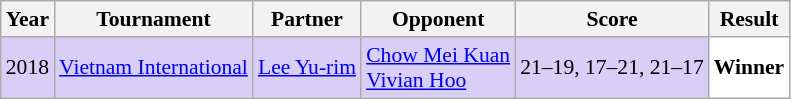<table class="sortable wikitable" style="font-size: 90%;">
<tr>
<th>Year</th>
<th>Tournament</th>
<th>Partner</th>
<th>Opponent</th>
<th>Score</th>
<th>Result</th>
</tr>
<tr style="background:#D8CEF6">
<td align="center">2018</td>
<td align="left"><a href='#'>Vietnam International</a></td>
<td align="left"> <a href='#'>Lee Yu-rim</a></td>
<td align="left"> <a href='#'>Chow Mei Kuan</a><br> <a href='#'>Vivian Hoo</a></td>
<td align="left">21–19, 17–21, 21–17</td>
<td style="text-align:left; background:white"><strong> Winner</strong></td>
</tr>
</table>
